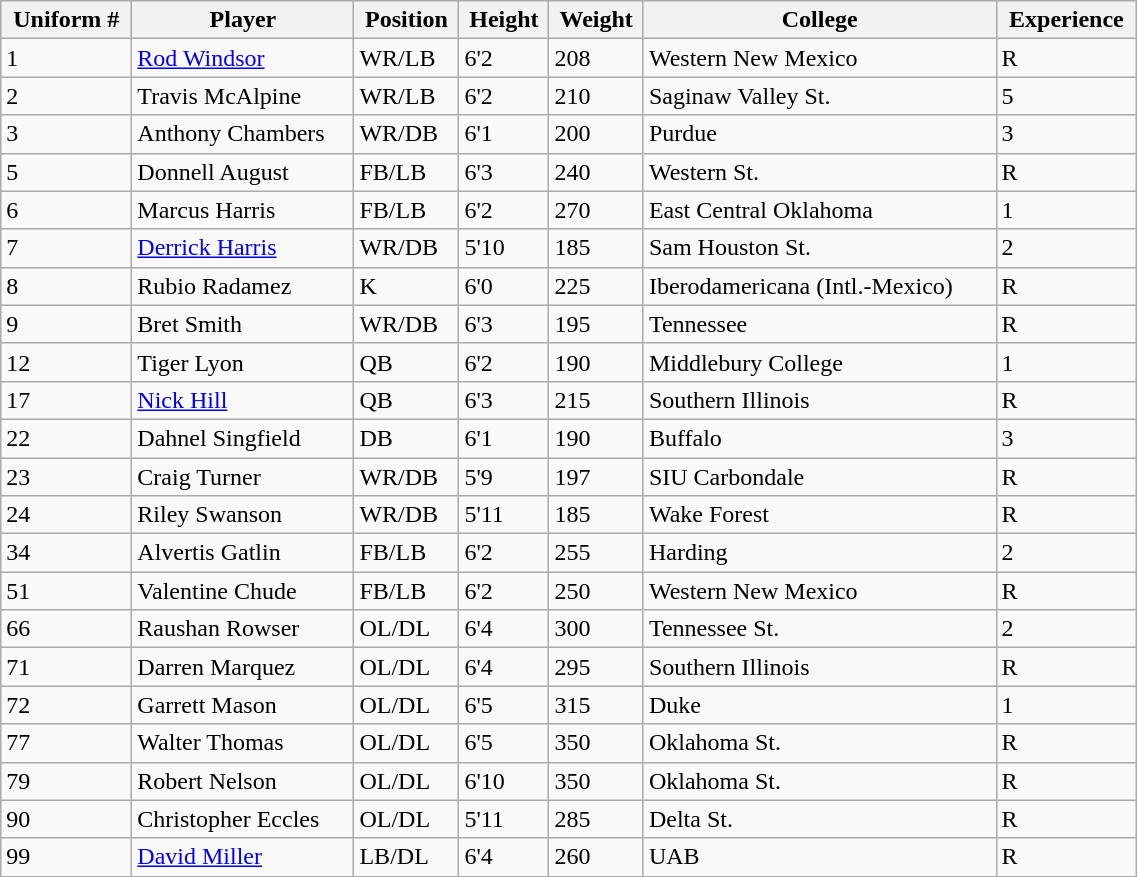<table class="wikitable" width=60%">
<tr>
<th>Uniform #</th>
<th>Player</th>
<th>Position</th>
<th>Height</th>
<th>Weight</th>
<th>College</th>
<th>Experience</th>
</tr>
<tr>
<td>1</td>
<td><a href='#'>Rod Windsor</a></td>
<td>WR/LB</td>
<td>6'2</td>
<td>208</td>
<td>Western New Mexico</td>
<td>R</td>
</tr>
<tr>
<td>2</td>
<td>Travis McAlpine</td>
<td>WR/LB</td>
<td>6'2</td>
<td>210</td>
<td>Saginaw Valley St.</td>
<td>5</td>
</tr>
<tr>
<td>3</td>
<td>Anthony Chambers</td>
<td>WR/DB</td>
<td>6'1</td>
<td>200</td>
<td>Purdue</td>
<td>3</td>
</tr>
<tr>
<td>5</td>
<td>Donnell August</td>
<td>FB/LB</td>
<td>6'3</td>
<td>240</td>
<td>Western St.</td>
<td>R</td>
</tr>
<tr>
<td>6</td>
<td>Marcus Harris</td>
<td>FB/LB</td>
<td>6'2</td>
<td>270</td>
<td>East Central Oklahoma</td>
<td>1</td>
</tr>
<tr>
<td>7</td>
<td><a href='#'>Derrick Harris</a></td>
<td>WR/DB</td>
<td>5'10</td>
<td>185</td>
<td>Sam Houston St.</td>
<td>2</td>
</tr>
<tr>
<td>8</td>
<td>Rubio Radamez</td>
<td>K</td>
<td>6'0</td>
<td>225</td>
<td>Iberodamericana (Intl.-Mexico)</td>
<td>R</td>
</tr>
<tr>
<td>9</td>
<td>Bret Smith</td>
<td>WR/DB</td>
<td>6'3</td>
<td>195</td>
<td>Tennessee</td>
<td>R</td>
</tr>
<tr>
<td>12</td>
<td>Tiger Lyon</td>
<td>QB</td>
<td>6'2</td>
<td>190</td>
<td>Middlebury College</td>
<td>1</td>
</tr>
<tr>
<td>17</td>
<td><a href='#'>Nick Hill</a></td>
<td>QB</td>
<td>6'3</td>
<td>215</td>
<td>Southern Illinois</td>
<td>R</td>
</tr>
<tr>
<td>22</td>
<td>Dahnel Singfield</td>
<td>DB</td>
<td>6'1</td>
<td>190</td>
<td>Buffalo</td>
<td>3</td>
</tr>
<tr>
<td>23</td>
<td>Craig Turner</td>
<td>WR/DB</td>
<td>5'9</td>
<td>197</td>
<td>SIU Carbondale</td>
<td>R</td>
</tr>
<tr>
<td>24</td>
<td>Riley Swanson</td>
<td>WR/DB</td>
<td>5'11</td>
<td>185</td>
<td>Wake Forest</td>
<td>R</td>
</tr>
<tr>
<td>34</td>
<td>Alvertis Gatlin</td>
<td>FB/LB</td>
<td>6'2</td>
<td>255</td>
<td>Harding</td>
<td>2</td>
</tr>
<tr>
<td>51</td>
<td>Valentine Chude</td>
<td>FB/LB</td>
<td>6'2</td>
<td>250</td>
<td>Western New Mexico</td>
<td>R</td>
</tr>
<tr>
<td>66</td>
<td>Raushan Rowser</td>
<td>OL/DL</td>
<td>6'4</td>
<td>300</td>
<td>Tennessee St.</td>
<td>2</td>
</tr>
<tr>
<td>71</td>
<td>Darren Marquez</td>
<td>OL/DL</td>
<td>6'4</td>
<td>295</td>
<td>Southern Illinois</td>
<td>R</td>
</tr>
<tr>
<td>72</td>
<td>Garrett Mason</td>
<td>OL/DL</td>
<td>6'5</td>
<td>315</td>
<td>Duke</td>
<td>1</td>
</tr>
<tr>
<td>77</td>
<td>Walter Thomas</td>
<td>OL/DL</td>
<td>6'5</td>
<td>350</td>
<td>Oklahoma St.</td>
<td>R</td>
</tr>
<tr>
<td>79</td>
<td>Robert Nelson</td>
<td>OL/DL</td>
<td>6'10</td>
<td>350</td>
<td>Oklahoma St.</td>
<td>R</td>
</tr>
<tr>
<td>90</td>
<td>Christopher Eccles</td>
<td>OL/DL</td>
<td>5'11</td>
<td>285</td>
<td>Delta St.</td>
<td>R</td>
</tr>
<tr>
<td>99</td>
<td><a href='#'>David Miller</a></td>
<td>LB/DL</td>
<td>6'4</td>
<td>260</td>
<td>UAB</td>
<td>R</td>
</tr>
<tr>
</tr>
<tr - || >
</tr>
</table>
